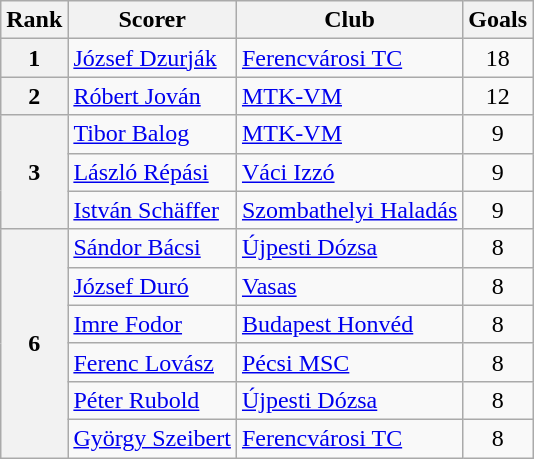<table class="wikitable" style="text-align:center">
<tr>
<th>Rank</th>
<th>Scorer</th>
<th>Club</th>
<th>Goals</th>
</tr>
<tr>
<th rowspan="1">1</th>
<td align=left> <a href='#'>József Dzurják</a></td>
<td align=left><a href='#'>Ferencvárosi TC</a></td>
<td>18</td>
</tr>
<tr>
<th rowspan="1">2</th>
<td align=left> <a href='#'>Róbert Jován</a></td>
<td align=left><a href='#'>MTK-VM</a></td>
<td>12</td>
</tr>
<tr>
<th rowspan="3">3</th>
<td align=left> <a href='#'>Tibor Balog</a></td>
<td align=left><a href='#'>MTK-VM</a></td>
<td>9</td>
</tr>
<tr>
<td align=left> <a href='#'>László Répási</a></td>
<td align=left><a href='#'>Váci Izzó</a></td>
<td>9</td>
</tr>
<tr>
<td align=left> <a href='#'>István Schäffer</a></td>
<td align=left><a href='#'>Szombathelyi Haladás</a></td>
<td>9</td>
</tr>
<tr>
<th rowspan="6">6</th>
<td align=left> <a href='#'>Sándor Bácsi</a></td>
<td align=left><a href='#'>Újpesti Dózsa</a></td>
<td>8</td>
</tr>
<tr>
<td align=left> <a href='#'>József Duró</a></td>
<td align=left><a href='#'>Vasas</a></td>
<td>8</td>
</tr>
<tr>
<td align=left> <a href='#'>Imre Fodor</a></td>
<td align=left><a href='#'>Budapest Honvéd</a></td>
<td>8</td>
</tr>
<tr>
<td align=left> <a href='#'>Ferenc Lovász</a></td>
<td align=left><a href='#'>Pécsi MSC</a></td>
<td>8</td>
</tr>
<tr>
<td align=left> <a href='#'>Péter Rubold</a></td>
<td align=left><a href='#'>Újpesti Dózsa</a></td>
<td>8</td>
</tr>
<tr>
<td align=left> <a href='#'>György Szeibert</a></td>
<td align=left><a href='#'>Ferencvárosi TC</a></td>
<td>8</td>
</tr>
</table>
